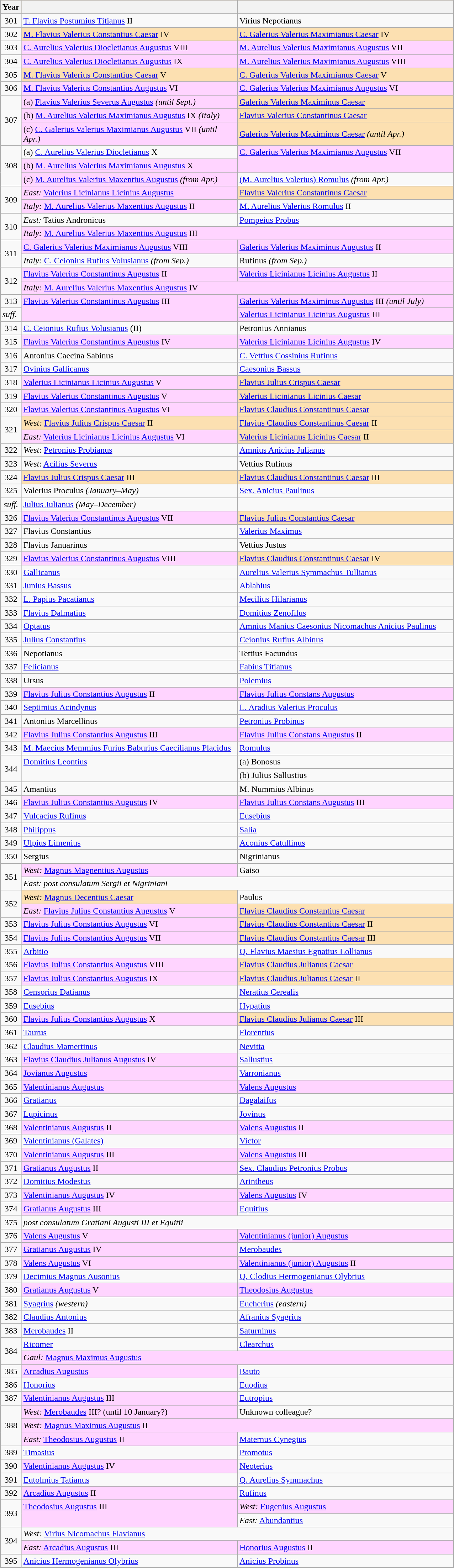<table class="wikitable" style="width:850px; margin-left: auto; margin-right: auto; border: none;">
<tr bgcolor="#FFDEAD">
<th width=4%>Year</th>
<th width=48%></th>
<th width=48%></th>
</tr>
<tr>
<td align=center>301</td>
<td><a href='#'>T. Flavius Postumius Titianus</a> II</td>
<td>Virius Nepotianus</td>
</tr>
<tr>
<td align=center>302</td>
<td bgcolor="#fce0b1"><a href='#'>M. Flavius Valerius Constantius Caesar</a> IV</td>
<td bgcolor="#fce0b1"><a href='#'>C. Galerius Valerius Maximianus Caesar</a> IV</td>
</tr>
<tr>
<td align=center>303</td>
<td bgcolor="#ffd4ff"><a href='#'>C. Aurelius Valerius Diocletianus Augustus</a> VIII</td>
<td bgcolor="#ffd4ff"><a href='#'>M. Aurelius Valerius Maximianus Augustus</a> VII</td>
</tr>
<tr>
<td align=center>304</td>
<td bgcolor="#ffd4ff"><a href='#'>C. Aurelius Valerius Diocletianus Augustus</a> IX</td>
<td bgcolor="#ffd4ff"><a href='#'>M. Aurelius Valerius Maximianus Augustus</a> VIII</td>
</tr>
<tr>
<td align=center>305</td>
<td bgcolor="#fce0b1"><a href='#'>M. Flavius Valerius Constantius Caesar</a> V</td>
<td bgcolor="#fce0b1"><a href='#'>C. Galerius Valerius Maximianus Caesar</a> V</td>
</tr>
<tr>
<td align=center>306</td>
<td bgcolor="#ffd4ff"><a href='#'>M. Flavius Valerius Constantius Augustus</a> VI</td>
<td bgcolor="#ffd4ff"><a href='#'>C. Galerius Valerius Maximianus Augustus</a> VI</td>
</tr>
<tr>
<td align=center rowspan="3">307<br></td>
<td bgcolor="#ffd4ff">(a) <a href='#'>Flavius Valerius Severus Augustus</a> <em>(until Sept.)</em></td>
<td bgcolor="#fce0b1"><a href='#'>Galerius Valerius Maximinus Caesar</a></td>
</tr>
<tr>
<td bgcolor="#ffd4ff">(b) <a href='#'>M. Aurelius Valerius Maximianus Augustus</a> IX <em>(Italy)</em></td>
<td bgcolor="#fce0b1"><a href='#'>Flavius Valerius Constantinus Caesar</a></td>
</tr>
<tr>
<td bgcolor="#ffd4ff">(c) <a href='#'>C. Galerius Valerius Maximianus Augustus</a> VII <em>(until Apr.)</em></td>
<td bgcolor="#fce0b1"><a href='#'>Galerius Valerius Maximinus Caesar</a> <em>(until Apr.)</em></td>
</tr>
<tr>
<td align=center rowspan="3">308</td>
<td>(a) <a href='#'>C. Aurelius Valerius Diocletianus</a> X</td>
<td rowspan="2" bgcolor="#ffd4ff" style="vertical-align: top;"><a href='#'>C. Galerius Valerius Maximianus Augustus</a> VII</td>
</tr>
<tr>
<td bgcolor="#ffd4ff">(b) <a href='#'>M. Aurelius Valerius Maximianus Augustus</a> X</td>
</tr>
<tr>
<td bgcolor="#ffd4ff">(c) <a href='#'>M. Aurelius Valerius Maxentius Augustus</a> <em>(from Apr.)</em></td>
<td><a href='#'>(M. Aurelius Valerius) Romulus</a> <em>(from Apr.)</em></td>
</tr>
<tr>
<td align=center rowspan="2">309</td>
<td bgcolor="#ffd4ff"><em>East:</em> <a href='#'>Valerius Licinianus Licinius Augustus</a></td>
<td bgcolor="#fce0b1"><a href='#'>Flavius Valerius Constantinus Caesar</a></td>
</tr>
<tr>
<td bgcolor="#ffd4ff"><em>Italy:</em> <a href='#'>M. Aurelius Valerius Maxentius Augustus</a> II</td>
<td><a href='#'>M. Aurelius Valerius Romulus</a> II</td>
</tr>
<tr>
<td align=center rowspan="2">310</td>
<td><em>East:</em> Tatius Andronicus</td>
<td><a href='#'>Pompeius Probus</a></td>
</tr>
<tr>
<td colspan="2" bgcolor="#ffd4ff"><em>Italy:</em> <a href='#'>M. Aurelius Valerius Maxentius Augustus</a> III</td>
</tr>
<tr>
<td align=center rowspan="2">311</td>
<td bgcolor="#ffd4ff"><a href='#'>C. Galerius Valerius Maximianus Augustus</a> VIII</td>
<td bgcolor="#ffd4ff"><a href='#'>Galerius Valerius Maximinus Augustus</a> II</td>
</tr>
<tr>
<td><em>Italy:</em> <a href='#'>C. Ceionius Rufius Volusianus</a> <em>(from Sep.)</em></td>
<td>Rufinus <em>(from Sep.)</em></td>
</tr>
<tr>
<td align=center rowspan="2">312</td>
<td bgcolor="#ffd4ff"><a href='#'>Flavius Valerius Constantinus Augustus</a> II</td>
<td bgcolor="#ffd4ff"><a href='#'>Valerius Licinianus Licinius Augustus</a> II</td>
</tr>
<tr>
<td colspan="2" bgcolor="#ffd4ff"><em>Italy:</em> <a href='#'>M. Aurelius Valerius Maxentius Augustus</a> IV</td>
</tr>
<tr>
<td align=center>313</td>
<td rowspan="2" style="vertical-align: top;" bgcolor="#ffd4ff"><a href='#'>Flavius Valerius Constantinus Augustus</a> III</td>
<td bgcolor="#ffd4ff"><a href='#'>Galerius Valerius Maximinus Augustus</a> III <em>(until July)</em></td>
</tr>
<tr>
<td><em>suff.</em></td>
<td bgcolor="#ffd4ff"><a href='#'>Valerius Licinianus Licinius Augustus</a> III</td>
</tr>
<tr>
<td align=center>314</td>
<td><a href='#'>C. Ceionius Rufius Volusianus</a> (II)</td>
<td>Petronius Annianus</td>
</tr>
<tr>
<td align=center>315</td>
<td bgcolor="#ffd4ff"><a href='#'>Flavius Valerius Constantinus Augustus</a> IV</td>
<td bgcolor="#ffd4ff"><a href='#'>Valerius Licinianus Licinius Augustus</a> IV</td>
</tr>
<tr>
<td align=center>316</td>
<td>Antonius Caecina Sabinus</td>
<td><a href='#'>C. Vettius Cossinius Rufinus</a></td>
</tr>
<tr>
<td align=center>317</td>
<td><a href='#'>Ovinius Gallicanus</a></td>
<td><a href='#'>Caesonius Bassus</a></td>
</tr>
<tr>
<td align=center>318</td>
<td bgcolor="#ffd4ff"><a href='#'>Valerius Licinianus Licinius Augustus</a> V</td>
<td bgcolor="#fce0b1"><a href='#'>Flavius Julius Crispus Caesar</a></td>
</tr>
<tr>
<td align=center>319</td>
<td bgcolor="#ffd4ff"><a href='#'>Flavius Valerius Constantinus Augustus</a> V</td>
<td bgcolor="#fce0b1"><a href='#'>Valerius Licinianus Licinius Caesar</a></td>
</tr>
<tr>
<td align=center>320</td>
<td bgcolor="#ffd4ff"><a href='#'>Flavius Valerius Constantinus Augustus</a> VI</td>
<td bgcolor="#fce0b1"><a href='#'>Flavius Claudius Constantinus Caesar</a></td>
</tr>
<tr>
<td align=center rowspan="2">321</td>
<td bgcolor="#fce0b1"><em>West:</em> <a href='#'>Flavius Julius Crispus Caesar</a> II</td>
<td bgcolor="#fce0b1"><a href='#'>Flavius Claudius Constantinus Caesar</a> II</td>
</tr>
<tr>
<td bgcolor="#ffd4ff"><em>East:</em> <a href='#'>Valerius Licinianus Licinius Augustus</a> VI</td>
<td bgcolor="#fce0b1"><a href='#'>Valerius Licinianus Licinius Caesar</a> II</td>
</tr>
<tr>
<td align=center>322</td>
<td><em>West</em>: <a href='#'>Petronius Probianus</a></td>
<td><a href='#'>Amnius Anicius Julianus</a></td>
</tr>
<tr>
<td align=center>323</td>
<td><em>West</em>: <a href='#'>Acilius Severus</a></td>
<td>Vettius Rufinus</td>
</tr>
<tr>
<td align=center>324</td>
<td bgcolor="#fce0b1"><a href='#'>Flavius Julius Crispus Caesar</a> III</td>
<td bgcolor="#fce0b1"><a href='#'>Flavius Claudius Constantinus Caesar</a> III</td>
</tr>
<tr>
<td align=center>325</td>
<td>Valerius Proculus <em>(January–May)</em></td>
<td><a href='#'>Sex. Anicius Paulinus</a></td>
</tr>
<tr>
<td align=center><em>suff.</em></td>
<td><a href='#'>Julius Julianus</a> <em>(May–December)</em></td>
<td></td>
</tr>
<tr>
<td align=center>326</td>
<td bgcolor="#ffd4ff"><a href='#'>Flavius Valerius Constantinus Augustus</a> VII</td>
<td bgcolor="#fce0b1"><a href='#'>Flavius Julius Constantius Caesar</a></td>
</tr>
<tr>
<td align=center>327</td>
<td>Flavius Constantius</td>
<td><a href='#'>Valerius Maximus</a></td>
</tr>
<tr>
<td align=center>328</td>
<td>Flavius Januarinus</td>
<td>Vettius Justus</td>
</tr>
<tr>
<td align=center>329</td>
<td bgcolor="#ffd4ff"><a href='#'>Flavius Valerius Constantinus Augustus</a> VIII</td>
<td bgcolor="#fce0b1"><a href='#'>Flavius Claudius Constantinus Caesar</a> IV</td>
</tr>
<tr>
<td align=center>330</td>
<td><a href='#'>Gallicanus</a></td>
<td><a href='#'>Aurelius Valerius Symmachus Tullianus</a></td>
</tr>
<tr>
<td align=center>331</td>
<td><a href='#'>Junius Bassus</a></td>
<td><a href='#'>Ablabius</a></td>
</tr>
<tr>
<td align=center>332</td>
<td><a href='#'>L. Papius Pacatianus</a></td>
<td><a href='#'>Mecilius Hilarianus</a></td>
</tr>
<tr>
<td align=center>333</td>
<td><a href='#'>Flavius Dalmatius</a></td>
<td><a href='#'>Domitius Zenofilus</a></td>
</tr>
<tr>
<td align=center>334</td>
<td><a href='#'>Optatus</a></td>
<td><a href='#'>Amnius Manius Caesonius Nicomachus Anicius Paulinus</a></td>
</tr>
<tr>
<td align=center>335</td>
<td><a href='#'>Julius Constantius</a></td>
<td><a href='#'>Ceionius Rufius Albinus</a></td>
</tr>
<tr>
<td align=center>336</td>
<td>Nepotianus</td>
<td>Tettius Facundus</td>
</tr>
<tr>
<td align=center>337</td>
<td><a href='#'>Felicianus</a></td>
<td><a href='#'>Fabius Titianus</a></td>
</tr>
<tr>
<td align=center>338</td>
<td>Ursus</td>
<td><a href='#'>Polemius</a></td>
</tr>
<tr>
<td align=center>339</td>
<td bgcolor="#ffd4ff"><a href='#'>Flavius Julius Constantius Augustus</a> II</td>
<td bgcolor="#ffd4ff"><a href='#'>Flavius Julius Constans Augustus</a></td>
</tr>
<tr>
<td align=center>340</td>
<td><a href='#'>Septimius Acindynus</a></td>
<td><a href='#'>L. Aradius Valerius Proculus</a></td>
</tr>
<tr>
<td align=center>341</td>
<td>Antonius Marcellinus</td>
<td><a href='#'>Petronius Probinus</a></td>
</tr>
<tr>
<td align=center>342</td>
<td bgcolor="#ffd4ff"><a href='#'>Flavius Julius Constantius Augustus</a> III</td>
<td bgcolor="#ffd4ff"><a href='#'>Flavius Julius Constans Augustus</a> II</td>
</tr>
<tr>
<td align=center>343</td>
<td><a href='#'>M. Maecius Memmius Furius Baburius Caecilianus Placidus</a></td>
<td><a href='#'>Romulus</a></td>
</tr>
<tr>
<td align=center rowspan="2">344</td>
<td rowspan="2" style="vertical-align: top;"><a href='#'>Domitius Leontius</a></td>
<td>(a) Bonosus</td>
</tr>
<tr>
<td>(b) Julius Sallustius</td>
</tr>
<tr>
<td align=center>345</td>
<td>Amantius</td>
<td>M. Nummius Albinus</td>
</tr>
<tr>
<td align=center>346</td>
<td bgcolor="#ffd4ff"><a href='#'>Flavius Julius Constantius Augustus</a> IV</td>
<td bgcolor="#ffd4ff"><a href='#'>Flavius Julius Constans Augustus</a> III</td>
</tr>
<tr>
<td align=center>347</td>
<td><a href='#'>Vulcacius Rufinus</a></td>
<td><a href='#'>Eusebius</a></td>
</tr>
<tr>
<td align=center>348</td>
<td><a href='#'>Philippus</a></td>
<td><a href='#'>Salia</a></td>
</tr>
<tr>
<td align=center>349</td>
<td><a href='#'>Ulpius Limenius</a></td>
<td><a href='#'>Aconius Catullinus</a></td>
</tr>
<tr>
<td align=center>350</td>
<td>Sergius</td>
<td>Nigrinianus</td>
</tr>
<tr>
<td align=center rowspan="2">351</td>
<td bgcolor="#ffd4ff"><em>West:</em> <a href='#'>Magnus Magnentius Augustus</a></td>
<td>Gaiso</td>
</tr>
<tr>
<td colspan="2"><em>East:</em> <em>post consulatum Sergii et Nigriniani</em></td>
</tr>
<tr>
<td align=center rowspan="2">352</td>
<td bgcolor="#fce0b1"><em>West:</em> <a href='#'>Magnus Decentius Caesar</a></td>
<td>Paulus</td>
</tr>
<tr>
<td bgcolor="#ffd4ff"><em>East:</em> <a href='#'>Flavius Julius Constantius Augustus</a> V</td>
<td bgcolor="#fce0b1"><a href='#'>Flavius Claudius Constantius Caesar</a></td>
</tr>
<tr>
<td align=center>353</td>
<td bgcolor="#ffd4ff"><a href='#'>Flavius Julius Constantius Augustus</a> VI</td>
<td bgcolor="#fce0b1"><a href='#'>Flavius Claudius Constantius Caesar</a> II</td>
</tr>
<tr>
<td align=center>354</td>
<td bgcolor="#ffd4ff"><a href='#'>Flavius Julius Constantius Augustus</a> VII</td>
<td bgcolor="#fce0b1"><a href='#'>Flavius Claudius Constantius Caesar</a> III</td>
</tr>
<tr>
<td align=center>355</td>
<td><a href='#'>Arbitio</a></td>
<td><a href='#'>Q. Flavius Maesius Egnatius Lollianus</a></td>
</tr>
<tr>
<td align=center>356</td>
<td bgcolor="#ffd4ff"><a href='#'>Flavius Julius Constantius Augustus</a> VIII</td>
<td bgcolor="#fce0b1"><a href='#'>Flavius Claudius Julianus Caesar</a></td>
</tr>
<tr>
<td align=center>357</td>
<td bgcolor="#ffd4ff"><a href='#'>Flavius Julius Constantius Augustus</a> IX</td>
<td bgcolor="#fce0b1"><a href='#'>Flavius Claudius Julianus Caesar</a> II</td>
</tr>
<tr>
<td align=center>358</td>
<td><a href='#'>Censorius Datianus</a></td>
<td><a href='#'>Neratius Cerealis</a></td>
</tr>
<tr>
<td align=center>359</td>
<td><a href='#'>Eusebius</a></td>
<td><a href='#'>Hypatius</a></td>
</tr>
<tr>
<td align=center>360</td>
<td bgcolor="#ffd4ff"><a href='#'>Flavius Julius Constantius Augustus</a> X</td>
<td bgcolor="#fce0b1"><a href='#'>Flavius Claudius Julianus Caesar</a> III</td>
</tr>
<tr>
<td align=center>361</td>
<td><a href='#'>Taurus</a></td>
<td><a href='#'>Florentius</a></td>
</tr>
<tr>
<td align=center>362</td>
<td><a href='#'>Claudius Mamertinus</a></td>
<td><a href='#'>Nevitta</a></td>
</tr>
<tr>
<td align=center>363</td>
<td bgcolor="#ffd4ff"><a href='#'>Flavius Claudius Julianus Augustus</a> IV</td>
<td><a href='#'>Sallustius</a></td>
</tr>
<tr>
<td align=center>364</td>
<td bgcolor="#ffd4ff"><a href='#'>Jovianus Augustus</a></td>
<td><a href='#'>Varronianus</a></td>
</tr>
<tr>
<td align=center>365</td>
<td bgcolor="#ffd4ff"><a href='#'>Valentinianus Augustus</a></td>
<td bgcolor="#ffd4ff"><a href='#'>Valens Augustus</a></td>
</tr>
<tr>
<td align=center>366</td>
<td><a href='#'>Gratianus</a></td>
<td><a href='#'>Dagalaifus</a></td>
</tr>
<tr>
<td align=center>367</td>
<td><a href='#'>Lupicinus</a></td>
<td><a href='#'>Jovinus</a></td>
</tr>
<tr>
<td align=center>368</td>
<td bgcolor="#ffd4ff"><a href='#'>Valentinianus Augustus</a> II</td>
<td bgcolor="#ffd4ff"><a href='#'>Valens Augustus</a> II</td>
</tr>
<tr>
<td align=center>369</td>
<td><a href='#'>Valentinianus (Galates)</a></td>
<td><a href='#'>Victor</a></td>
</tr>
<tr>
<td align=center>370</td>
<td bgcolor="#ffd4ff"><a href='#'>Valentinianus Augustus</a> III</td>
<td bgcolor="#ffd4ff"><a href='#'>Valens Augustus</a> III</td>
</tr>
<tr>
<td align=center>371</td>
<td bgcolor="#ffd4ff"><a href='#'>Gratianus Augustus</a> II</td>
<td><a href='#'>Sex. Claudius Petronius Probus</a></td>
</tr>
<tr>
<td align=center>372</td>
<td><a href='#'>Domitius Modestus</a></td>
<td><a href='#'>Arintheus</a></td>
</tr>
<tr>
<td align=center>373</td>
<td bgcolor="#ffd4ff"><a href='#'>Valentinianus Augustus</a> IV</td>
<td bgcolor="#ffd4ff"><a href='#'>Valens Augustus</a> IV</td>
</tr>
<tr>
<td align=center>374</td>
<td bgcolor="#ffd4ff"><a href='#'>Gratianus Augustus</a> III</td>
<td><a href='#'>Equitius</a></td>
</tr>
<tr>
<td align=center>375</td>
<td colspan="2"><em>post consulatum Gratiani Augusti III et Equitii</em></td>
</tr>
<tr>
<td align=center>376</td>
<td bgcolor="#ffd4ff"><a href='#'>Valens Augustus</a> V</td>
<td bgcolor="#ffd4ff"><a href='#'>Valentinianus (junior) Augustus</a></td>
</tr>
<tr>
<td align=center>377</td>
<td bgcolor="#ffd4ff"><a href='#'>Gratianus Augustus</a> IV</td>
<td><a href='#'>Merobaudes</a></td>
</tr>
<tr>
<td align=center>378</td>
<td bgcolor="#ffd4ff"><a href='#'>Valens Augustus</a> VI</td>
<td bgcolor="#ffd4ff"><a href='#'>Valentinianus (junior) Augustus</a> II</td>
</tr>
<tr>
<td align=center>379</td>
<td><a href='#'>Decimius Magnus Ausonius</a></td>
<td><a href='#'>Q. Clodius Hermogenianus Olybrius</a></td>
</tr>
<tr>
<td align=center>380</td>
<td bgcolor="#ffd4ff"><a href='#'>Gratianus Augustus</a> V</td>
<td bgcolor="#ffd4ff"><a href='#'>Theodosius Augustus</a></td>
</tr>
<tr>
<td align=center>381</td>
<td><a href='#'>Syagrius</a> <em>(western)</em></td>
<td><a href='#'>Eucherius</a> <em>(eastern)</em></td>
</tr>
<tr>
<td align=center>382</td>
<td><a href='#'>Claudius Antonius</a></td>
<td><a href='#'>Afranius Syagrius</a></td>
</tr>
<tr>
<td align=center>383</td>
<td><a href='#'>Merobaudes</a> II</td>
<td><a href='#'>Saturninus</a></td>
</tr>
<tr>
<td align=center rowspan="2">384</td>
<td><a href='#'>Ricomer</a></td>
<td><a href='#'>Clearchus</a></td>
</tr>
<tr>
<td colspan="2" bgcolor="#ffd4ff"><em>Gaul:</em> <a href='#'>Magnus Maximus Augustus</a></td>
</tr>
<tr>
<td align=center>385</td>
<td bgcolor="#ffd4ff"><a href='#'>Arcadius Augustus</a></td>
<td><a href='#'>Bauto</a></td>
</tr>
<tr>
<td align=center>386</td>
<td><a href='#'>Honorius</a></td>
<td><a href='#'>Euodius</a></td>
</tr>
<tr>
<td align=center>387</td>
<td bgcolor="#ffd4ff"><a href='#'>Valentinianus Augustus</a> III</td>
<td><a href='#'>Eutropius</a></td>
</tr>
<tr>
<td align=center rowspan="3">388</td>
<td bgcolor="#ffd4ff"><em>West:</em> <a href='#'>Merobaudes</a> III? (until 10 January?)</td>
<td>Unknown colleague?</td>
</tr>
<tr>
<td colspan="2" bgcolor="#ffd4ff"><em>West:</em> <a href='#'>Magnus Maximus Augustus</a> II</td>
</tr>
<tr>
<td bgcolor="#ffd4ff"><em>East:</em> <a href='#'>Theodosius Augustus</a> II</td>
<td><a href='#'>Maternus Cynegius</a></td>
</tr>
<tr>
<td align=center>389</td>
<td><a href='#'>Timasius</a></td>
<td><a href='#'>Promotus</a></td>
</tr>
<tr>
<td align=center>390</td>
<td bgcolor="#ffd4ff"><a href='#'>Valentinianus Augustus</a> IV</td>
<td><a href='#'>Neoterius</a></td>
</tr>
<tr>
<td align=center>391</td>
<td><a href='#'>Eutolmius Tatianus</a></td>
<td><a href='#'>Q. Aurelius Symmachus</a></td>
</tr>
<tr>
<td align=center>392</td>
<td bgcolor="#ffd4ff"><a href='#'>Arcadius Augustus</a> II</td>
<td><a href='#'>Rufinus</a></td>
</tr>
<tr>
<td align=center rowspan="2">393</td>
<td rowspan="2" bgcolor="#ffd4ff" style="vertical-align: top;"><a href='#'>Theodosius Augustus</a> III</td>
<td bgcolor="#ffd4ff"><em>West:</em> <a href='#'>Eugenius Augustus</a></td>
</tr>
<tr>
<td><em>East:</em> <a href='#'>Abundantius</a></td>
</tr>
<tr>
<td align=center rowspan="2">394</td>
<td colspan="2"><em>West:</em> <a href='#'>Virius Nicomachus Flavianus</a></td>
</tr>
<tr>
<td bgcolor="#ffd4ff"><em>East:</em> <a href='#'>Arcadius Augustus</a> III</td>
<td bgcolor="#ffd4ff"><a href='#'>Honorius Augustus</a> II</td>
</tr>
<tr>
<td align=center>395</td>
<td><a href='#'>Anicius Hermogenianus Olybrius</a></td>
<td><a href='#'>Anicius Probinus</a></td>
</tr>
</table>
